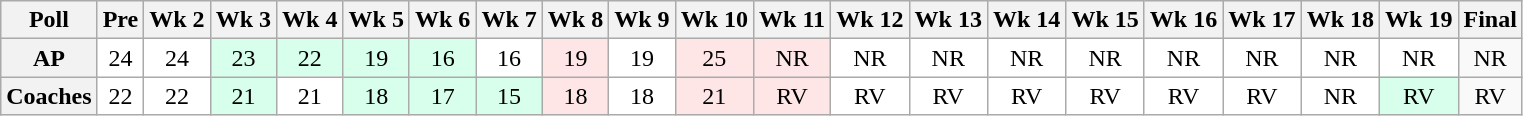<table class="wikitable" style="white-space:nowrap;">
<tr>
<th>Poll</th>
<th>Pre</th>
<th>Wk 2</th>
<th>Wk 3</th>
<th>Wk 4</th>
<th>Wk 5</th>
<th>Wk 6</th>
<th>Wk 7</th>
<th>Wk 8</th>
<th>Wk 9</th>
<th>Wk 10</th>
<th>Wk 11</th>
<th>Wk 12</th>
<th>Wk 13</th>
<th>Wk 14</th>
<th>Wk 15</th>
<th>Wk 16</th>
<th>Wk 17</th>
<th>Wk 18</th>
<th>Wk 19</th>
<th>Final</th>
</tr>
<tr style="text-align:center;">
<th>AP</th>
<td style="background:#FFF;">24</td>
<td style="background:#FFF;">24</td>
<td style="background:#D8FFEB;">23</td>
<td style="background:#D8FFEB;">22</td>
<td style="background:#D8FFEB;">19</td>
<td style="background:#D8FFEB;">16</td>
<td style="background:#FFF;">16</td>
<td style="background:#FFE6E6;">19</td>
<td style="background:#FFF;">19</td>
<td style="background:#FFE6E6;">25</td>
<td style="background:#FFE6E6;">NR</td>
<td style="background:#FFF;">NR</td>
<td style="background:#FFF;">NR</td>
<td style="background:#FFF;">NR</td>
<td style="background:#FFF;">NR</td>
<td style="background:#FFF;">NR</td>
<td style="background:#FFF;">NR</td>
<td style="background:#FFF;">NR</td>
<td style="background:#FFF;">NR</td>
<td>NR</td>
</tr>
<tr style="text-align:center;">
<th>Coaches</th>
<td style="background:#FFF;">22</td>
<td style="background:#FFF;">22</td>
<td style="background:#D8FFEB;">21</td>
<td style="background:#FFF;">21</td>
<td style="background:#D8FFEB;">18</td>
<td style="background:#D8FFEB;">17</td>
<td style="background:#D8FFEB;">15</td>
<td style="background:#FFE6E6;">18</td>
<td style="background:#FFF;">18</td>
<td style="background:#FFE6E6;">21</td>
<td style="background:#FFE6E6;">RV</td>
<td style="background:#FFF;">RV</td>
<td style="background:#FFF;">RV</td>
<td style="background:#FFF;">RV</td>
<td style="background:#FFF;">RV</td>
<td style="background:#FFF;">RV</td>
<td style="background:#FFF;">RV</td>
<td style="background:#FFF;">NR</td>
<td style="background:#D8FFEB;">RV</td>
<td>RV</td>
</tr>
</table>
